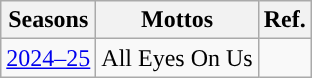<table class="wikitable" style="text-align:left">
<tr>
<th>Seasons</th>
<th>Mottos</th>
<th>Ref.</th>
</tr>
<tr>
<td><a href='#'>2024–25</a></td>
<td>All Eyes On Us</td>
<td></td>
</tr>
</table>
